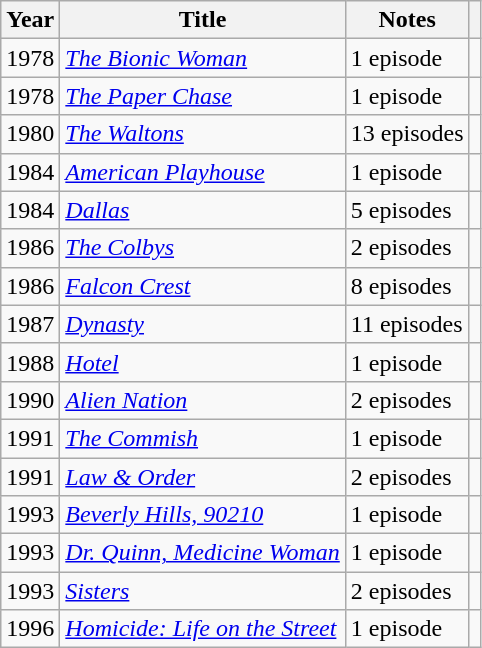<table class="wikitable">
<tr>
<th>Year</th>
<th>Title</th>
<th class="unsortable">Notes</th>
<th class="unsortable"></th>
</tr>
<tr>
<td>1978</td>
<td><em><a href='#'>The Bionic Woman</a></em></td>
<td>1 episode</td>
<td></td>
</tr>
<tr>
<td>1978</td>
<td><em><a href='#'>The Paper Chase</a></em></td>
<td>1 episode</td>
<td></td>
</tr>
<tr>
<td>1980</td>
<td><em><a href='#'>The Waltons</a></em></td>
<td>13 episodes</td>
<td></td>
</tr>
<tr>
<td>1984</td>
<td><em><a href='#'>American Playhouse</a></em></td>
<td>1 episode</td>
<td></td>
</tr>
<tr>
<td>1984</td>
<td><em><a href='#'>Dallas</a></em></td>
<td>5 episodes</td>
<td></td>
</tr>
<tr>
<td>1986</td>
<td><em><a href='#'>The Colbys</a></em></td>
<td>2 episodes</td>
<td></td>
</tr>
<tr>
<td>1986</td>
<td><em><a href='#'>Falcon Crest</a></em></td>
<td>8 episodes</td>
<td></td>
</tr>
<tr>
<td>1987</td>
<td><em><a href='#'>Dynasty</a></em></td>
<td>11 episodes</td>
<td></td>
</tr>
<tr>
<td>1988</td>
<td><em><a href='#'>Hotel</a></em></td>
<td>1 episode</td>
<td></td>
</tr>
<tr>
<td>1990</td>
<td><em><a href='#'>Alien Nation</a></em></td>
<td>2 episodes</td>
<td></td>
</tr>
<tr>
<td>1991</td>
<td><em><a href='#'>The Commish</a></em></td>
<td>1 episode</td>
<td></td>
</tr>
<tr>
<td>1991</td>
<td><em><a href='#'>Law & Order</a></em></td>
<td>2 episodes</td>
<td></td>
</tr>
<tr>
<td>1993</td>
<td><em><a href='#'>Beverly Hills, 90210</a></em></td>
<td>1 episode</td>
<td></td>
</tr>
<tr>
<td>1993</td>
<td><em><a href='#'>Dr. Quinn, Medicine Woman</a></em></td>
<td>1 episode</td>
<td></td>
</tr>
<tr>
<td>1993</td>
<td><em><a href='#'>Sisters</a></em></td>
<td>2 episodes</td>
<td></td>
</tr>
<tr>
<td>1996</td>
<td><em><a href='#'>Homicide: Life on the Street</a></em></td>
<td>1 episode</td>
<td></td>
</tr>
</table>
